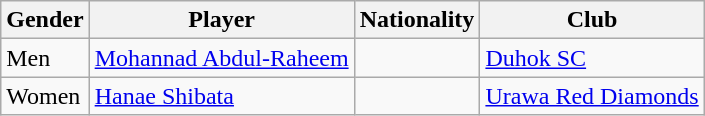<table class="wikitable">
<tr>
<th>Gender</th>
<th>Player</th>
<th>Nationality</th>
<th>Club</th>
</tr>
<tr>
<td>Men</td>
<td><a href='#'>Mohannad Abdul-Raheem</a></td>
<td></td>
<td> <a href='#'>Duhok SC</a></td>
</tr>
<tr>
<td>Women</td>
<td><a href='#'>Hanae Shibata</a></td>
<td></td>
<td> <a href='#'>Urawa Red Diamonds</a></td>
</tr>
</table>
